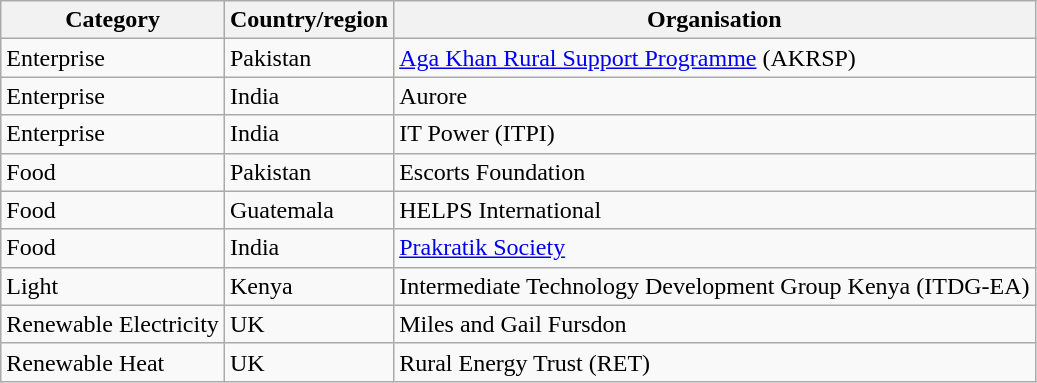<table class="wikitable">
<tr>
<th>Category</th>
<th>Country/region</th>
<th>Organisation</th>
</tr>
<tr>
<td>Enterprise</td>
<td>Pakistan</td>
<td><a href='#'>Aga Khan Rural Support Programme</a> (AKRSP)</td>
</tr>
<tr>
<td>Enterprise</td>
<td>India</td>
<td>Aurore</td>
</tr>
<tr>
<td>Enterprise</td>
<td>India</td>
<td>IT Power (ITPI)</td>
</tr>
<tr>
<td>Food</td>
<td>Pakistan</td>
<td>Escorts Foundation</td>
</tr>
<tr>
<td>Food</td>
<td>Guatemala</td>
<td>HELPS International</td>
</tr>
<tr>
<td>Food</td>
<td>India</td>
<td><a href='#'>Prakratik Society</a></td>
</tr>
<tr>
<td>Light</td>
<td>Kenya</td>
<td>Intermediate Technology Development Group Kenya (ITDG-EA)</td>
</tr>
<tr>
<td>Renewable Electricity</td>
<td>UK</td>
<td>Miles and Gail Fursdon</td>
</tr>
<tr>
<td>Renewable Heat</td>
<td>UK</td>
<td>Rural Energy Trust (RET)</td>
</tr>
</table>
